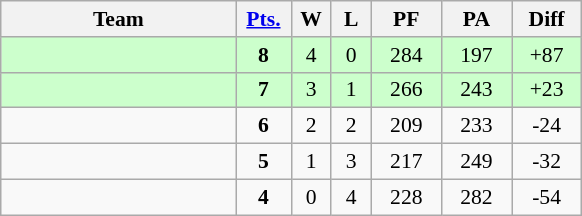<table class=wikitable style="font-size:90%;">
<tr align=center>
<th width=150px>Team</th>
<th width=30px><a href='#'>Pts.</a></th>
<th width=20px>W</th>
<th width=20px>L</th>
<th width=40px>PF</th>
<th width=40px>PA</th>
<th width=40px>Diff</th>
</tr>
<tr align=center bgcolor="#ccffcc">
<td align=left></td>
<td><strong>8</strong></td>
<td>4</td>
<td>0</td>
<td>284</td>
<td>197</td>
<td>+87</td>
</tr>
<tr align=center bgcolor="#ccffcc">
<td align=left></td>
<td><strong>7</strong></td>
<td>3</td>
<td>1</td>
<td>266</td>
<td>243</td>
<td>+23</td>
</tr>
<tr align=center>
<td align=left></td>
<td><strong>6</strong></td>
<td>2</td>
<td>2</td>
<td>209</td>
<td>233</td>
<td>-24</td>
</tr>
<tr align=center>
<td align=left></td>
<td><strong>5</strong></td>
<td>1</td>
<td>3</td>
<td>217</td>
<td>249</td>
<td>-32</td>
</tr>
<tr align=center>
<td align=left></td>
<td><strong>4</strong></td>
<td>0</td>
<td>4</td>
<td>228</td>
<td>282</td>
<td>-54</td>
</tr>
</table>
